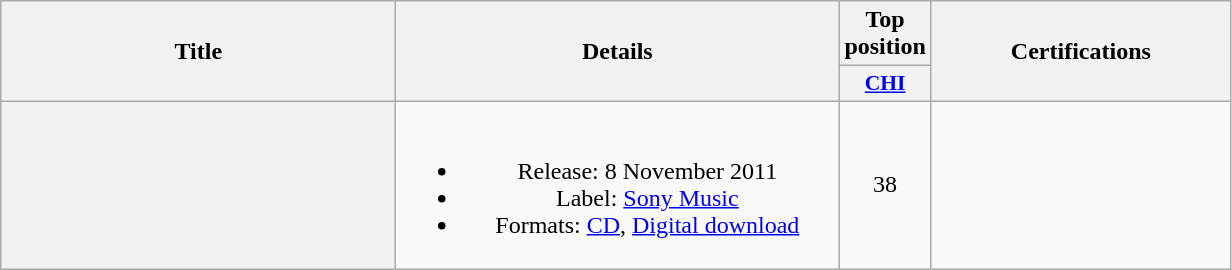<table class="wikitable plainrowheaders" style="text-align:center;" border="1">
<tr>
<th scope="col" rowspan="2" style="width:16em;">Title</th>
<th scope="col" rowspan="2" style="width:18em;">Details</th>
<th scope="col" colspan="1">Top position</th>
<th scope="col" rowspan="2" style="width:12em;">Certifications</th>
</tr>
<tr>
<th scope="col" style="width:3em;font-size:90%;"><a href='#'>CHI</a></th>
</tr>
<tr>
<th align="center"><em></em></th>
<td><br><ul><li>Release: 8 November 2011</li><li>Label: <a href='#'>Sony Music</a></li><li>Formats: <a href='#'>CD</a>, <a href='#'>Digital download</a></li></ul></td>
<td>38</td>
</tr>
</table>
